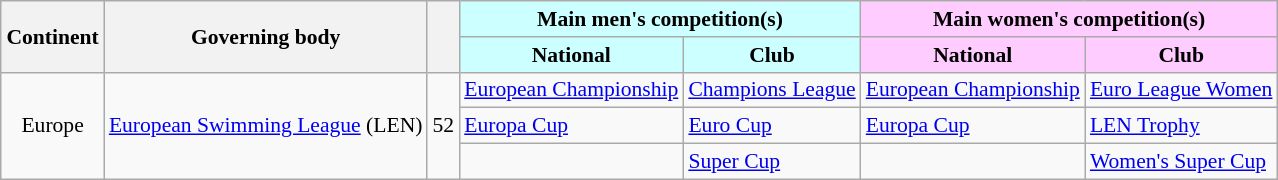<table class="wikitable" style="text-align: left; font-size: 90%; margin-left: 1em;">
<tr>
<th rowspan="2">Continent</th>
<th rowspan="2">Governing body</th>
<th rowspan="2"></th>
<th colspan="2" style="background-color: #ccffff;">Main men's competition(s)</th>
<th colspan="2" style="background-color: #ffccff;">Main women's competition(s)</th>
</tr>
<tr>
<th style="background-color: #ccffff;">National</th>
<th style="background-color: #ccffff;">Club</th>
<th style="background-color: #ffccff;">National</th>
<th style="background-color: #ffccff;">Club</th>
</tr>
<tr>
<td rowspan="3" style="text-align: center;">Europe</td>
<td rowspan="3"><a href='#'>European Swimming League</a> (LEN)</td>
<td rowspan="3" style="text-align: center;">52</td>
<td><a href='#'>European Championship</a></td>
<td><a href='#'>Champions League</a></td>
<td><a href='#'>European Championship</a></td>
<td><a href='#'>Euro League Women</a></td>
</tr>
<tr>
<td><a href='#'>Europa Cup</a></td>
<td><a href='#'>Euro Cup</a></td>
<td><a href='#'>Europa Cup</a></td>
<td><a href='#'>LEN Trophy</a></td>
</tr>
<tr>
<td></td>
<td><a href='#'>Super Cup</a></td>
<td></td>
<td><a href='#'>Women's Super Cup</a></td>
</tr>
</table>
